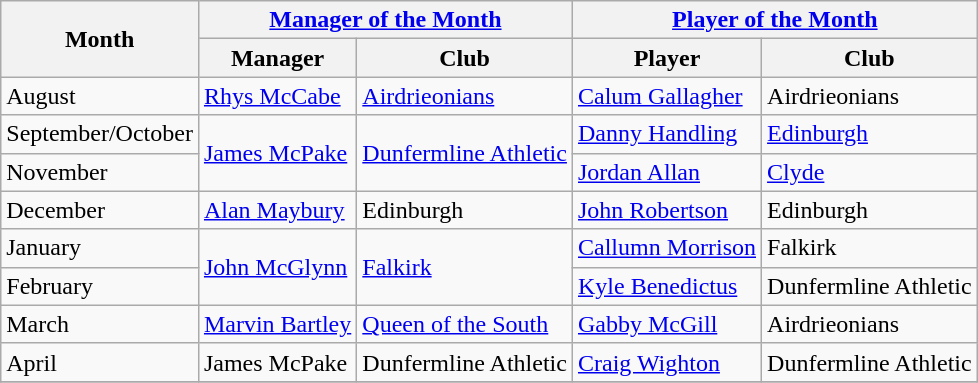<table class="wikitable">
<tr>
<th rowspan="2">Month</th>
<th colspan="2"><a href='#'>Manager of the Month</a></th>
<th colspan="2"><a href='#'>Player of the Month</a></th>
</tr>
<tr>
<th>Manager</th>
<th>Club</th>
<th>Player</th>
<th>Club</th>
</tr>
<tr>
<td>August</td>
<td> <a href='#'>Rhys McCabe</a></td>
<td><a href='#'>Airdrieonians</a></td>
<td> <a href='#'>Calum Gallagher</a></td>
<td>Airdrieonians</td>
</tr>
<tr>
<td>September/October</td>
<td rowspan="2"> <a href='#'>James McPake</a></td>
<td rowspan="2"><a href='#'>Dunfermline Athletic</a></td>
<td> <a href='#'>Danny Handling</a></td>
<td><a href='#'>Edinburgh</a></td>
</tr>
<tr>
<td>November</td>
<td> <a href='#'>Jordan Allan</a></td>
<td><a href='#'>Clyde</a></td>
</tr>
<tr>
<td>December</td>
<td> <a href='#'>Alan Maybury</a></td>
<td>Edinburgh</td>
<td> <a href='#'>John Robertson</a></td>
<td>Edinburgh</td>
</tr>
<tr>
<td>January</td>
<td rowspan="2"> <a href='#'>John McGlynn</a></td>
<td rowspan="2"><a href='#'>Falkirk</a></td>
<td> <a href='#'>Callumn Morrison</a></td>
<td>Falkirk</td>
</tr>
<tr>
<td>February</td>
<td> <a href='#'>Kyle Benedictus</a></td>
<td>Dunfermline Athletic</td>
</tr>
<tr>
<td>March</td>
<td> <a href='#'>Marvin Bartley</a></td>
<td><a href='#'>Queen of the South</a></td>
<td> <a href='#'>Gabby McGill</a></td>
<td>Airdrieonians</td>
</tr>
<tr>
<td>April</td>
<td> James McPake</td>
<td>Dunfermline Athletic</td>
<td> <a href='#'>Craig Wighton</a></td>
<td>Dunfermline Athletic</td>
</tr>
<tr>
</tr>
</table>
